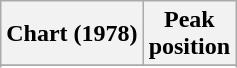<table class="wikitable sortable plainrowheaders" style="text-align:center">
<tr>
<th scope="col">Chart (1978)</th>
<th scope="col">Peak<br> position</th>
</tr>
<tr>
</tr>
<tr>
</tr>
</table>
